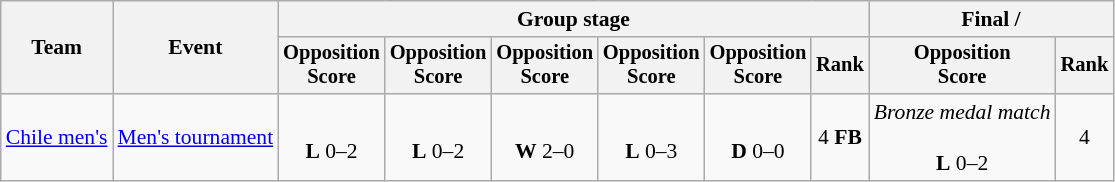<table class="wikitable" style="font-size:90%;text-align:center">
<tr>
<th rowspan="2">Team</th>
<th rowspan="2">Event</th>
<th colspan="6">Group stage</th>
<th colspan="2">Final / </th>
</tr>
<tr style="font-size:95%">
<th>Opposition<br>Score</th>
<th>Opposition<br>Score</th>
<th>Opposition<br>Score</th>
<th>Opposition<br>Score</th>
<th>Opposition<br>Score</th>
<th>Rank</th>
<th>Opposition<br>Score</th>
<th>Rank</th>
</tr>
<tr>
<td align=left><a href='#'>Chile men's</a></td>
<td align=left><a href='#'>Men's tournament</a></td>
<td><br><strong>L</strong> 0–2</td>
<td><br><strong>L</strong> 0–2</td>
<td><br><strong>W</strong> 2–0</td>
<td><br><strong>L</strong> 0–3</td>
<td><br><strong>D</strong> 0–0</td>
<td>4 <strong>FB</strong></td>
<td><em>Bronze medal match</em><br><br><strong>L</strong> 0–2</td>
<td>4</td>
</tr>
</table>
